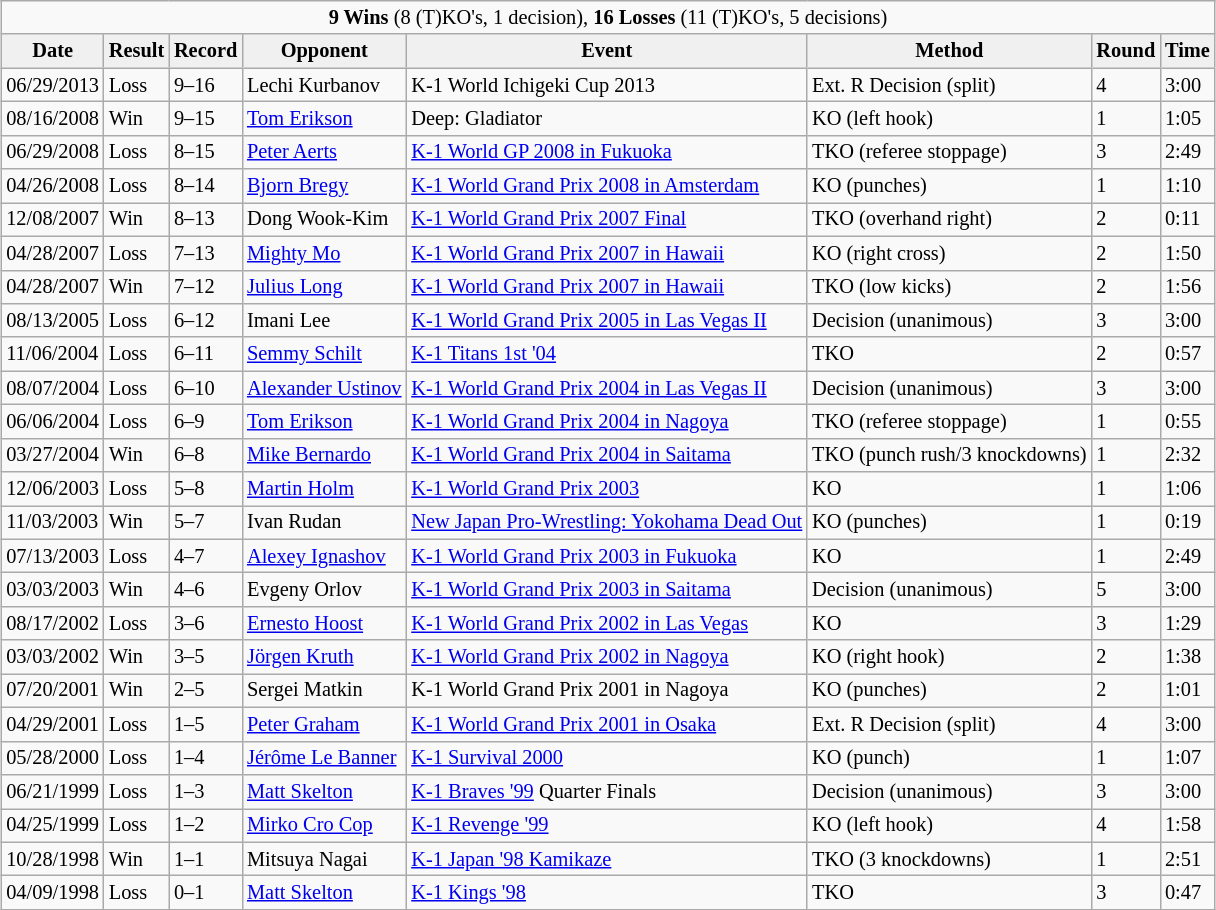<table class="wikitable" style="margin:0.5em auto; font-size:85%">
<tr>
<td style="text-align: center" colspan=8><strong>9 Wins</strong> (8 (T)KO's, 1 decision), <strong>16 Losses</strong> (11 (T)KO's, 5 decisions)</td>
</tr>
<tr style="text-align:center; background:#f0f0f0;">
<td style="border-style:none none solid solid; "><strong>Date</strong></td>
<td style="border-style:none none solid solid; "><strong>Result</strong></td>
<td style="border-style:none none solid solid; "><strong>Record</strong></td>
<td style="border-style:none none solid solid; "><strong>Opponent</strong></td>
<td style="border-style:none none solid solid; "><strong>Event</strong></td>
<td style="border-style:none none solid solid; "><strong>Method</strong></td>
<td style="border-style:none none solid solid; "><strong>Round</strong></td>
<td style="border-style:none none solid solid; "><strong>Time</strong></td>
</tr>
<tr>
<td>06/29/2013</td>
<td>Loss</td>
<td>9–16</td>
<td> Lechi Kurbanov</td>
<td>K-1 World Ichigeki Cup 2013</td>
<td>Ext. R Decision (split)</td>
<td>4</td>
<td>3:00</td>
</tr>
<tr>
<td>08/16/2008</td>
<td>Win</td>
<td>9–15</td>
<td> <a href='#'>Tom Erikson</a></td>
<td>Deep: Gladiator</td>
<td>KO (left hook)</td>
<td>1</td>
<td>1:05</td>
</tr>
<tr>
<td>06/29/2008</td>
<td>Loss</td>
<td>8–15</td>
<td> <a href='#'>Peter Aerts</a></td>
<td><a href='#'>K-1 World GP 2008 in Fukuoka</a></td>
<td>TKO (referee stoppage)</td>
<td>3</td>
<td>2:49</td>
</tr>
<tr>
<td>04/26/2008</td>
<td>Loss</td>
<td>8–14</td>
<td> <a href='#'>Bjorn Bregy</a></td>
<td><a href='#'>K-1 World Grand Prix 2008 in Amsterdam</a></td>
<td>KO (punches)</td>
<td>1</td>
<td>1:10</td>
</tr>
<tr>
<td>12/08/2007</td>
<td>Win</td>
<td>8–13</td>
<td> Dong Wook-Kim</td>
<td><a href='#'>K-1 World Grand Prix 2007 Final</a></td>
<td>TKO (overhand right)</td>
<td>2</td>
<td>0:11</td>
</tr>
<tr>
<td>04/28/2007</td>
<td>Loss</td>
<td>7–13</td>
<td> <a href='#'>Mighty Mo</a></td>
<td><a href='#'>K-1 World Grand Prix 2007 in Hawaii</a></td>
<td>KO (right cross)</td>
<td>2</td>
<td>1:50</td>
</tr>
<tr>
<td>04/28/2007</td>
<td>Win</td>
<td>7–12</td>
<td> <a href='#'>Julius Long</a></td>
<td><a href='#'>K-1 World Grand Prix 2007 in Hawaii</a></td>
<td>TKO (low kicks)</td>
<td>2</td>
<td>1:56</td>
</tr>
<tr>
<td>08/13/2005</td>
<td>Loss</td>
<td>6–12</td>
<td> Imani Lee</td>
<td><a href='#'>K-1 World Grand Prix 2005 in Las Vegas II</a></td>
<td>Decision (unanimous)</td>
<td>3</td>
<td>3:00</td>
</tr>
<tr>
<td>11/06/2004</td>
<td>Loss</td>
<td>6–11</td>
<td> <a href='#'>Semmy Schilt</a></td>
<td><a href='#'>K-1 Titans 1st '04</a></td>
<td>TKO</td>
<td>2</td>
<td>0:57</td>
</tr>
<tr>
<td>08/07/2004</td>
<td>Loss</td>
<td>6–10</td>
<td> <a href='#'>Alexander Ustinov</a></td>
<td><a href='#'>K-1 World Grand Prix 2004 in Las Vegas II</a></td>
<td>Decision (unanimous)</td>
<td>3</td>
<td>3:00</td>
</tr>
<tr>
<td>06/06/2004</td>
<td>Loss</td>
<td>6–9</td>
<td> <a href='#'>Tom Erikson</a></td>
<td><a href='#'>K-1 World Grand Prix 2004 in Nagoya</a></td>
<td>TKO (referee stoppage)</td>
<td>1</td>
<td>0:55</td>
</tr>
<tr>
<td>03/27/2004</td>
<td>Win</td>
<td>6–8</td>
<td> <a href='#'>Mike Bernardo</a></td>
<td><a href='#'>K-1 World Grand Prix 2004 in Saitama</a></td>
<td>TKO (punch rush/3 knockdowns)</td>
<td>1</td>
<td>2:32</td>
</tr>
<tr>
<td>12/06/2003</td>
<td>Loss</td>
<td>5–8</td>
<td> <a href='#'>Martin Holm</a></td>
<td><a href='#'>K-1 World Grand Prix 2003</a></td>
<td>KO</td>
<td>1</td>
<td>1:06</td>
</tr>
<tr>
<td>11/03/2003</td>
<td>Win</td>
<td>5–7</td>
<td> Ivan Rudan</td>
<td><a href='#'>New Japan Pro-Wrestling: Yokohama Dead Out</a></td>
<td>KO (punches)</td>
<td>1</td>
<td>0:19</td>
</tr>
<tr>
<td>07/13/2003</td>
<td>Loss</td>
<td>4–7</td>
<td> <a href='#'>Alexey Ignashov</a></td>
<td><a href='#'>K-1 World Grand Prix 2003 in Fukuoka</a></td>
<td>KO</td>
<td>1</td>
<td>2:49</td>
</tr>
<tr>
<td>03/03/2003</td>
<td>Win</td>
<td>4–6</td>
<td> Evgeny Orlov</td>
<td><a href='#'>K-1 World Grand Prix 2003 in Saitama</a></td>
<td>Decision (unanimous)</td>
<td>5</td>
<td>3:00</td>
</tr>
<tr>
<td>08/17/2002</td>
<td>Loss</td>
<td>3–6</td>
<td> <a href='#'>Ernesto Hoost</a></td>
<td><a href='#'>K-1 World Grand Prix 2002 in Las Vegas</a></td>
<td>KO</td>
<td>3</td>
<td>1:29</td>
</tr>
<tr>
<td>03/03/2002</td>
<td>Win</td>
<td>3–5</td>
<td> <a href='#'>Jörgen Kruth</a></td>
<td><a href='#'>K-1 World Grand Prix 2002 in Nagoya</a></td>
<td>KO (right hook)</td>
<td>2</td>
<td>1:38</td>
</tr>
<tr>
<td>07/20/2001</td>
<td>Win</td>
<td>2–5</td>
<td> Sergei Matkin</td>
<td>K-1 World Grand Prix 2001 in Nagoya</td>
<td>KO (punches)</td>
<td>2</td>
<td>1:01</td>
</tr>
<tr>
<td>04/29/2001</td>
<td>Loss</td>
<td>1–5</td>
<td> <a href='#'>Peter Graham</a></td>
<td><a href='#'>K-1 World Grand Prix 2001 in Osaka</a></td>
<td>Ext. R Decision (split)</td>
<td>4</td>
<td>3:00</td>
</tr>
<tr>
<td>05/28/2000</td>
<td>Loss</td>
<td>1–4</td>
<td> <a href='#'>Jérôme Le Banner</a></td>
<td><a href='#'>K-1 Survival 2000</a></td>
<td>KO (punch)</td>
<td>1</td>
<td>1:07</td>
</tr>
<tr>
<td>06/21/1999</td>
<td>Loss</td>
<td>1–3</td>
<td> <a href='#'>Matt Skelton</a></td>
<td><a href='#'>K-1 Braves '99</a> Quarter Finals</td>
<td>Decision (unanimous)</td>
<td>3</td>
<td>3:00</td>
</tr>
<tr>
<td>04/25/1999</td>
<td>Loss</td>
<td>1–2</td>
<td> <a href='#'>Mirko Cro Cop</a></td>
<td><a href='#'>K-1 Revenge '99</a></td>
<td>KO (left hook)</td>
<td>4</td>
<td>1:58</td>
</tr>
<tr>
<td>10/28/1998</td>
<td>Win</td>
<td>1–1</td>
<td> Mitsuya Nagai</td>
<td><a href='#'>K-1 Japan '98 Kamikaze</a></td>
<td>TKO (3 knockdowns)</td>
<td>1</td>
<td>2:51</td>
</tr>
<tr>
<td>04/09/1998</td>
<td>Loss</td>
<td>0–1</td>
<td> <a href='#'>Matt Skelton</a></td>
<td><a href='#'>K-1 Kings '98</a></td>
<td>TKO</td>
<td>3</td>
<td>0:47</td>
</tr>
</table>
